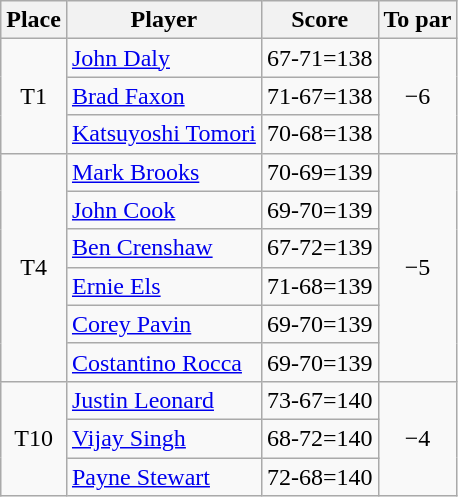<table class="wikitable">
<tr>
<th>Place</th>
<th>Player</th>
<th>Score</th>
<th>To par</th>
</tr>
<tr>
<td rowspan="3" align=center>T1</td>
<td> <a href='#'>John Daly</a></td>
<td align=center>67-71=138</td>
<td rowspan="3" align=center>−6</td>
</tr>
<tr>
<td> <a href='#'>Brad Faxon</a></td>
<td align=center>71-67=138</td>
</tr>
<tr>
<td> <a href='#'>Katsuyoshi Tomori</a></td>
<td align=center>70-68=138</td>
</tr>
<tr>
<td rowspan="6" align=center>T4</td>
<td> <a href='#'>Mark Brooks</a></td>
<td align=center>70-69=139</td>
<td rowspan="6" align=center>−5</td>
</tr>
<tr>
<td> <a href='#'>John Cook</a></td>
<td align=center>69-70=139</td>
</tr>
<tr>
<td> <a href='#'>Ben Crenshaw</a></td>
<td align=center>67-72=139</td>
</tr>
<tr>
<td> <a href='#'>Ernie Els</a></td>
<td align=center>71-68=139</td>
</tr>
<tr>
<td> <a href='#'>Corey Pavin</a></td>
<td align=center>69-70=139</td>
</tr>
<tr>
<td> <a href='#'>Costantino Rocca</a></td>
<td align=center>69-70=139</td>
</tr>
<tr>
<td rowspan="3" align=center>T10</td>
<td> <a href='#'>Justin Leonard</a></td>
<td align=center>73-67=140</td>
<td rowspan="3" align=center>−4</td>
</tr>
<tr>
<td> <a href='#'>Vijay Singh</a></td>
<td align=center>68-72=140</td>
</tr>
<tr>
<td> <a href='#'>Payne Stewart</a></td>
<td align=center>72-68=140</td>
</tr>
</table>
